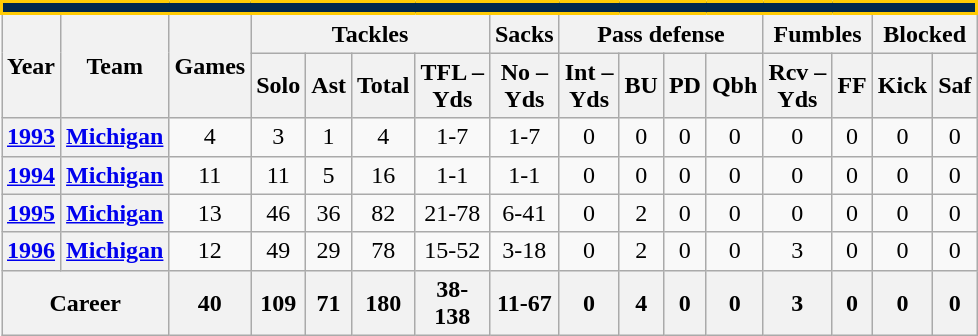<table class= "wikitable" float="left" border="1" style="text-align:center; width:45%;">
<tr>
<td ! colspan="22" style="background: #00274c; border: 2px solid #ffcb05; color: #FFFFFF;"></td>
</tr>
<tr>
<th rowspan=2>Year</th>
<th rowspan=2>Team</th>
<th rowspan=2>Games</th>
<th colspan=4>Tackles</th>
<th>Sacks</th>
<th colspan=4>Pass defense</th>
<th colspan=2>Fumbles</th>
<th colspan=2>Blocked</th>
</tr>
<tr>
<th>Solo</th>
<th>Ast</th>
<th>Total</th>
<th>TFL – Yds</th>
<th>No – Yds</th>
<th>Int – Yds</th>
<th>BU</th>
<th>PD</th>
<th>Qbh</th>
<th>Rcv – Yds</th>
<th>FF</th>
<th>Kick</th>
<th>Saf</th>
</tr>
<tr>
<th><a href='#'>1993</a></th>
<th><a href='#'>Michigan</a></th>
<td>4</td>
<td>3</td>
<td>1</td>
<td>4</td>
<td>1-7</td>
<td>1-7</td>
<td>0</td>
<td>0</td>
<td>0</td>
<td>0</td>
<td>0</td>
<td>0</td>
<td>0</td>
<td>0</td>
</tr>
<tr>
<th><a href='#'>1994</a></th>
<th><a href='#'>Michigan</a></th>
<td>11</td>
<td>11</td>
<td>5</td>
<td>16</td>
<td>1-1</td>
<td>1-1</td>
<td>0</td>
<td>0</td>
<td>0</td>
<td>0</td>
<td>0</td>
<td>0</td>
<td>0</td>
<td>0</td>
</tr>
<tr>
<th><a href='#'>1995</a></th>
<th><a href='#'>Michigan</a></th>
<td>13</td>
<td>46</td>
<td>36</td>
<td>82</td>
<td>21-78</td>
<td>6-41</td>
<td>0</td>
<td>2</td>
<td>0</td>
<td>0</td>
<td>0</td>
<td>0</td>
<td>0</td>
<td>0</td>
</tr>
<tr>
<th><a href='#'>1996</a></th>
<th><a href='#'>Michigan</a></th>
<td>12</td>
<td>49</td>
<td>29</td>
<td>78</td>
<td>15-52</td>
<td>3-18</td>
<td>0</td>
<td>2</td>
<td>0</td>
<td>0</td>
<td>3</td>
<td>0</td>
<td>0</td>
<td>0</td>
</tr>
<tr>
<th colspan="2">Career</th>
<th>40</th>
<th>109</th>
<th>71</th>
<th>180</th>
<th>38-138</th>
<th>11-67</th>
<th>0</th>
<th>4</th>
<th>0</th>
<th>0</th>
<th>3</th>
<th>0</th>
<th>0</th>
<th>0</th>
</tr>
</table>
